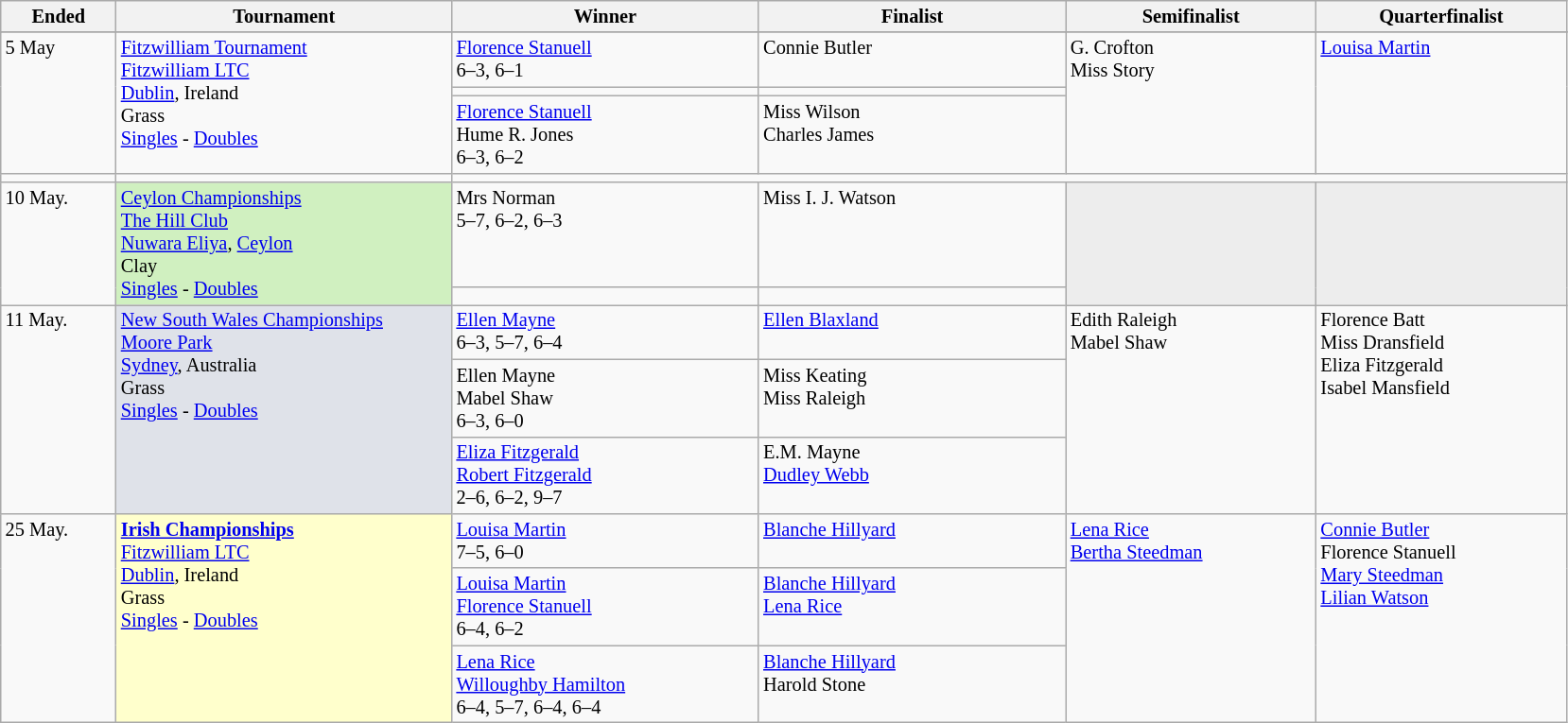<table class="wikitable" style="font-size:85%;">
<tr>
<th width="75">Ended</th>
<th width="230">Tournament</th>
<th width="210">Winner</th>
<th width="210">Finalist</th>
<th width="170">Semifinalist</th>
<th width="170">Quarterfinalist</th>
</tr>
<tr valign=top>
</tr>
<tr valign=top>
<td rowspan=3>5 May</td>
<td rowspan=3><a href='#'>Fitzwilliam Tournament</a><br><a href='#'>Fitzwilliam LTC</a><br><a href='#'>Dublin</a>, Ireland<br>Grass<br><a href='#'>Singles</a> - <a href='#'>Doubles</a></td>
<td>  <a href='#'>Florence Stanuell</a> <br>6–3, 6–1</td>
<td>  Connie Butler</td>
<td rowspan=3> G. Crofton<br> Miss Story</td>
<td rowspan=3> <a href='#'>Louisa Martin</a></td>
</tr>
<tr valign=top>
<td></td>
<td></td>
</tr>
<tr valign=top>
<td>  <a href='#'>Florence Stanuell</a><br> Hume R. Jones<br>6–3, 6–2</td>
<td> Miss Wilson<br> Charles James</td>
</tr>
<tr valign=top>
<td></td>
<td></td>
</tr>
<tr valign=top>
<td rowspan=2>10 May.</td>
<td style="background:#d0f0c0" rowspan=2><a href='#'>Ceylon Championships</a><br><a href='#'>The Hill Club</a><br><a href='#'>Nuwara Eliya</a>, <a href='#'>Ceylon</a><br>Clay<br><a href='#'>Singles</a> - <a href='#'>Doubles</a></td>
<td> Mrs Norman<br>5–7, 6–2, 6–3</td>
<td> Miss I. J. Watson</td>
<td style="background:#ededed;" rowspan=2></td>
<td style="background:#ededed;" rowspan=2></td>
</tr>
<tr valign=top>
<td></td>
<td></td>
</tr>
<tr valign=top>
<td rowspan=3>11 May.</td>
<td style="background:#dfe2e9" rowspan=3><a href='#'>New South Wales Championships</a><br><a href='#'>Moore Park</a><br><a href='#'>Sydney</a>, Australia<br>Grass<br><a href='#'>Singles</a> - <a href='#'>Doubles</a></td>
<td> <a href='#'>Ellen Mayne</a><br>6–3, 5–7, 6–4</td>
<td> <a href='#'>Ellen Blaxland</a></td>
<td rowspan=3> Edith Raleigh <br>  Mabel Shaw</td>
<td rowspan=3> Florence Batt <br> Miss Dransfield<br> Eliza Fitzgerald <br> Isabel Mansfield</td>
</tr>
<tr valign=top>
<td> Ellen Mayne<br> Mabel Shaw<br>6–3, 6–0</td>
<td> Miss Keating<br> Miss Raleigh</td>
</tr>
<tr valign=top>
<td> <a href='#'>Eliza Fitzgerald</a><br> <a href='#'>Robert Fitzgerald</a><br>2–6, 6–2, 9–7</td>
<td> E.M. Mayne<br> <a href='#'>Dudley Webb</a></td>
</tr>
<tr valign=top>
<td rowspan=3>25 May.</td>
<td style="background:#ffc;" rowspan=3><strong><a href='#'>Irish Championships</a></strong><br><a href='#'>Fitzwilliam LTC</a><br><a href='#'>Dublin</a>, Ireland<br>Grass<br><a href='#'>Singles</a> - <a href='#'>Doubles</a></td>
<td> <a href='#'>Louisa Martin</a><br>7–5, 6–0</td>
<td> <a href='#'>Blanche Hillyard</a></td>
<td rowspan=3> <a href='#'>Lena Rice</a><br> <a href='#'>Bertha Steedman</a></td>
<td rowspan=3> <a href='#'>Connie Butler</a><br>  Florence Stanuell<br> <a href='#'>Mary Steedman</a><br> <a href='#'>Lilian Watson</a></td>
</tr>
<tr valign=top>
<td> <a href='#'>Louisa Martin</a><br> <a href='#'>Florence Stanuell</a><br>6–4, 6–2</td>
<td> <a href='#'>Blanche Hillyard</a><br> <a href='#'>Lena Rice</a></td>
</tr>
<tr valign=top>
<td> <a href='#'>Lena Rice</a><br> <a href='#'>Willoughby Hamilton</a> <br>6–4, 5–7, 6–4, 6–4</td>
<td> <a href='#'>Blanche Hillyard</a><br> Harold Stone</td>
</tr>
</table>
